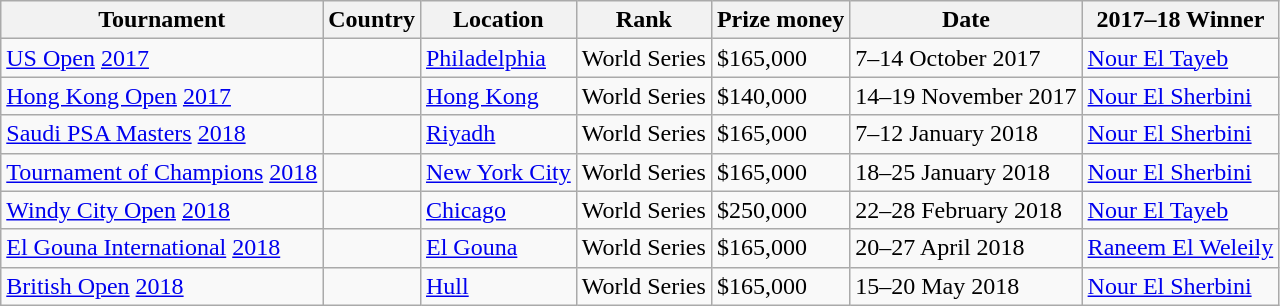<table class=wikitable>
<tr>
<th>Tournament</th>
<th>Country</th>
<th>Location</th>
<th>Rank</th>
<th>Prize money</th>
<th>Date</th>
<th>2017–18 Winner</th>
</tr>
<tr>
<td><a href='#'>US Open</a> <a href='#'>2017</a></td>
<td></td>
<td><a href='#'>Philadelphia</a></td>
<td>World Series</td>
<td>$165,000</td>
<td>7–14 October 2017</td>
<td> <a href='#'>Nour El Tayeb</a></td>
</tr>
<tr>
<td><a href='#'>Hong Kong Open</a> <a href='#'>2017</a></td>
<td></td>
<td><a href='#'>Hong Kong</a></td>
<td>World Series</td>
<td>$140,000</td>
<td>14–19 November 2017</td>
<td> <a href='#'>Nour El Sherbini</a></td>
</tr>
<tr>
<td><a href='#'>Saudi PSA Masters</a> <a href='#'>2018</a></td>
<td></td>
<td><a href='#'>Riyadh</a></td>
<td>World Series</td>
<td>$165,000</td>
<td>7–12 January 2018</td>
<td> <a href='#'>Nour El Sherbini</a></td>
</tr>
<tr>
<td><a href='#'>Tournament of Champions</a> <a href='#'>2018</a></td>
<td></td>
<td><a href='#'>New York City</a></td>
<td>World Series</td>
<td>$165,000</td>
<td>18–25 January 2018</td>
<td> <a href='#'>Nour El Sherbini</a></td>
</tr>
<tr>
<td><a href='#'>Windy City Open</a> <a href='#'>2018</a></td>
<td></td>
<td><a href='#'>Chicago</a></td>
<td>World Series</td>
<td>$250,000</td>
<td>22–28 February 2018</td>
<td> <a href='#'>Nour El Tayeb</a></td>
</tr>
<tr>
<td><a href='#'>El Gouna International</a> <a href='#'>2018</a></td>
<td></td>
<td><a href='#'>El Gouna</a></td>
<td>World Series</td>
<td>$165,000</td>
<td>20–27 April 2018</td>
<td> <a href='#'>Raneem El Weleily</a></td>
</tr>
<tr>
<td><a href='#'>British Open</a> <a href='#'>2018</a></td>
<td></td>
<td><a href='#'>Hull</a></td>
<td>World Series</td>
<td>$165,000</td>
<td>15–20 May 2018</td>
<td> <a href='#'>Nour El Sherbini</a></td>
</tr>
</table>
